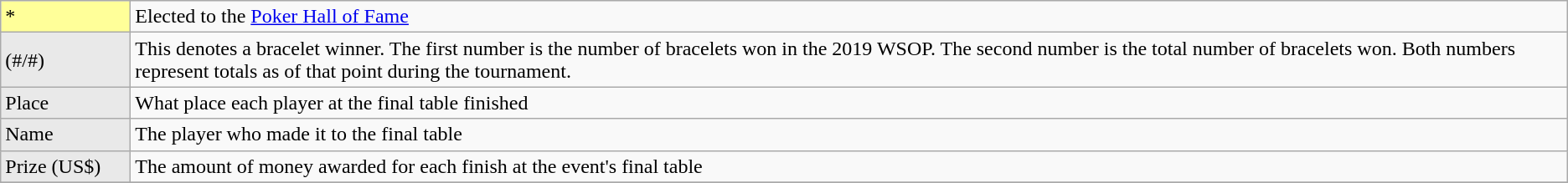<table class="wikitable">
<tr>
<td style="background-color:#FFFF99; width:6em;">*</td>
<td>Elected to the <a href='#'>Poker Hall of Fame</a></td>
</tr>
<tr>
<td style="background-color: #E9E9E9;">(#/#)</td>
<td>This denotes a bracelet winner. The first number is the number of bracelets won in the 2019 WSOP. The second number is the total number of bracelets won. Both numbers represent totals as of that point during the tournament.</td>
</tr>
<tr>
<td style="background: #E9E9E9;">Place</td>
<td>What place each player at the final table finished</td>
</tr>
<tr>
<td style="background: #E9E9E9;">Name</td>
<td>The player who made it to the final table</td>
</tr>
<tr>
<td style="background: #E9E9E9;">Prize (US$)</td>
<td>The amount of money awarded for each finish at the event's final table</td>
</tr>
<tr>
</tr>
</table>
